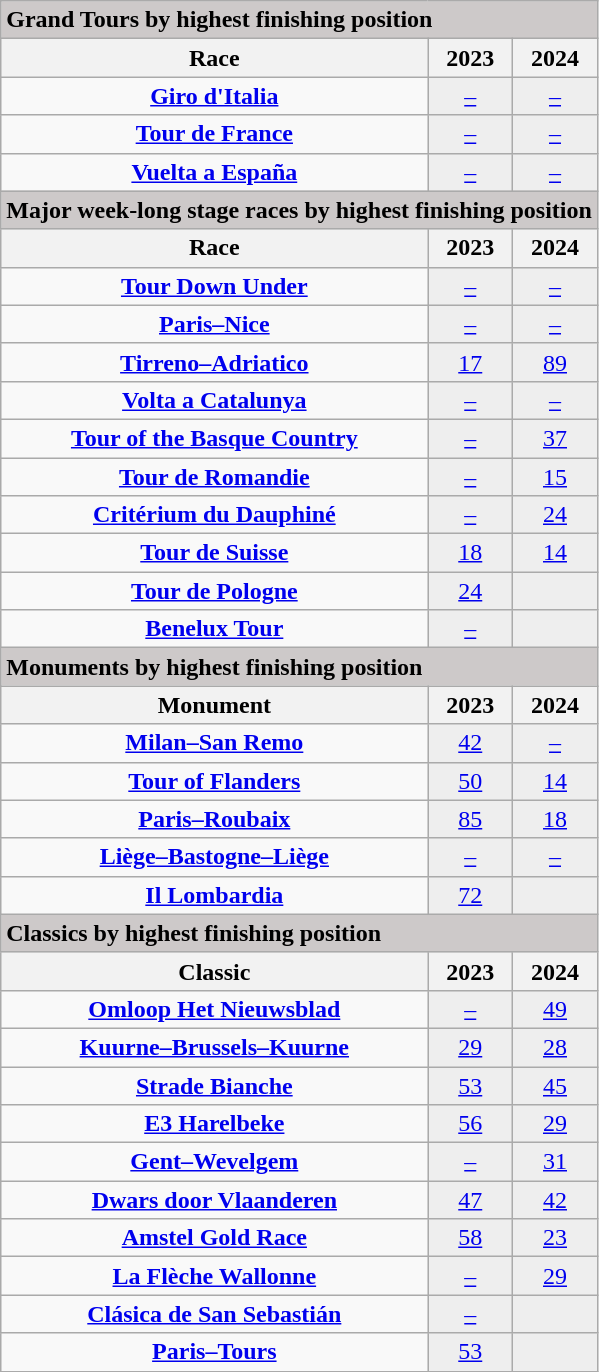<table class="wikitable">
<tr>
<td colspan="33" style="background:#CDC9C9;"><strong>Grand Tours by highest finishing position</strong></td>
</tr>
<tr>
<th>Race</th>
<th>2023</th>
<th>2024</th>
</tr>
<tr align="center">
<td><strong><a href='#'>Giro d'Italia</a></strong></td>
<td style="background:#eee;"><a href='#'>–</a></td>
<td style="background:#eee;"><a href='#'>–</a></td>
</tr>
<tr align="center">
<td><strong><a href='#'>Tour de France</a></strong></td>
<td style="background:#eee;"><a href='#'>–</a></td>
<td style="background:#eee;"><a href='#'>–</a></td>
</tr>
<tr align="center">
<td><strong><a href='#'>Vuelta a España</a></strong></td>
<td style="background:#eee;"><a href='#'>–</a></td>
<td style="background:#eee;"><a href='#'>–</a></td>
</tr>
<tr>
<td colspan="33" style="background:#CDC9C9;"><strong>Major week-long stage races by highest finishing position</strong></td>
</tr>
<tr>
<th>Race</th>
<th>2023</th>
<th>2024</th>
</tr>
<tr align="center">
<td><strong><a href='#'>Tour Down Under</a></strong></td>
<td style="background:#eee;"><a href='#'>–</a></td>
<td style="background:#eee;"><a href='#'>–</a></td>
</tr>
<tr align="center">
<td><strong><a href='#'>Paris–Nice</a></strong></td>
<td style="background:#eee;"><a href='#'>–</a></td>
<td style="background:#eee;"><a href='#'>–</a></td>
</tr>
<tr align="center">
<td><strong><a href='#'>Tirreno–Adriatico</a></strong></td>
<td style="background:#eee;"><a href='#'>17</a></td>
<td style="background:#eee;"><a href='#'>89</a></td>
</tr>
<tr align="center">
<td><strong><a href='#'>Volta a Catalunya</a></strong></td>
<td style="background:#eee;"><a href='#'>–</a></td>
<td style="background:#eee;"><a href='#'>–</a></td>
</tr>
<tr align="center">
<td><strong><a href='#'>Tour of the Basque Country</a></strong></td>
<td style="background:#eee;"><a href='#'>–</a></td>
<td style="background:#eee;"><a href='#'>37</a></td>
</tr>
<tr align="center">
<td><strong><a href='#'>Tour de Romandie</a></strong></td>
<td style="background:#eee;"><a href='#'>–</a></td>
<td style="background:#eee;"><a href='#'>15</a></td>
</tr>
<tr align="center">
<td><strong><a href='#'>Critérium du Dauphiné</a></strong></td>
<td style="background:#eee;"><a href='#'>–</a></td>
<td style="background:#eee;"><a href='#'>24</a></td>
</tr>
<tr align="center">
<td><strong><a href='#'>Tour de Suisse</a></strong></td>
<td style="background:#eee;"><a href='#'>18</a></td>
<td style="background:#eee;"><a href='#'>14</a></td>
</tr>
<tr align="center">
<td><strong><a href='#'>Tour de Pologne</a></strong></td>
<td style="background:#eee;"><a href='#'>24</a></td>
<td style="background:#eee;"><a href='#'></a></td>
</tr>
<tr align="center">
<td><strong><a href='#'>Benelux Tour</a></strong></td>
<td style="background:#eee;"><a href='#'>–</a></td>
<td style="background:#eee;"><a href='#'></a></td>
</tr>
<tr>
<td colspan="33" style="background:#CDC9C9;"><strong>Monuments by highest finishing position</strong></td>
</tr>
<tr>
<th>Monument</th>
<th>2023</th>
<th>2024</th>
</tr>
<tr align="center">
<td><strong><a href='#'>Milan–San Remo</a></strong></td>
<td style="background:#eee;"><a href='#'>42</a></td>
<td style="background:#eee;"><a href='#'>–</a></td>
</tr>
<tr align="center">
<td><strong><a href='#'>Tour of Flanders</a></strong></td>
<td style="background:#eee;"><a href='#'>50</a></td>
<td style="background:#eee;"><a href='#'>14</a></td>
</tr>
<tr align="center">
<td><strong><a href='#'>Paris–Roubaix</a></strong></td>
<td style="background:#eee;"><a href='#'>85</a></td>
<td style="background:#eee;"><a href='#'>18</a></td>
</tr>
<tr align="center">
<td><strong><a href='#'>Liège–Bastogne–Liège</a></strong></td>
<td style="background:#eee;"><a href='#'>–</a></td>
<td style="background:#eee;"><a href='#'>–</a></td>
</tr>
<tr align="center">
<td><strong><a href='#'>Il Lombardia</a></strong></td>
<td style="background:#eee;"><a href='#'>72</a></td>
<td style="background:#eee;"><a href='#'></a></td>
</tr>
<tr>
<td colspan="33" style="background:#CDC9C9;"><strong>Classics by highest finishing position</strong></td>
</tr>
<tr>
<th>Classic</th>
<th>2023</th>
<th>2024</th>
</tr>
<tr align="center">
<td><strong><a href='#'>Omloop Het Nieuwsblad</a></strong></td>
<td style="background:#eee;"><a href='#'>–</a></td>
<td style="background:#eee;"><a href='#'>49</a></td>
</tr>
<tr align="center">
<td><strong><a href='#'>Kuurne–Brussels–Kuurne</a></strong></td>
<td style="background:#eee;"><a href='#'>29</a></td>
<td style="background:#eee;"><a href='#'>28</a></td>
</tr>
<tr align="center">
<td><strong><a href='#'>Strade Bianche</a></strong></td>
<td style="background:#eee;"><a href='#'>53</a></td>
<td style="background:#eee;"><a href='#'>45</a></td>
</tr>
<tr align="center">
<td><strong><a href='#'>E3 Harelbeke</a></strong></td>
<td style="background:#eee;"><a href='#'>56</a></td>
<td style="background:#eee;"><a href='#'>29</a></td>
</tr>
<tr align="center">
<td><strong><a href='#'>Gent–Wevelgem</a></strong></td>
<td style="background:#eee;"><a href='#'>–</a></td>
<td style="background:#eee;"><a href='#'>31</a></td>
</tr>
<tr align="center">
<td><strong><a href='#'>Dwars door Vlaanderen</a></strong></td>
<td style="background:#eee;"><a href='#'>47</a></td>
<td style="background:#eee;"><a href='#'>42</a></td>
</tr>
<tr align="center">
<td><strong><a href='#'>Amstel Gold Race</a></strong></td>
<td style="background:#eee;"><a href='#'>58</a></td>
<td style="background:#eee;"><a href='#'>23</a></td>
</tr>
<tr align="center">
<td><strong><a href='#'>La Flèche Wallonne</a></strong></td>
<td style="background:#eee;"><a href='#'>–</a></td>
<td style="background:#eee;"><a href='#'>29</a></td>
</tr>
<tr align="center">
<td><strong><a href='#'>Clásica de San Sebastián</a></strong></td>
<td style="background:#eee;"><a href='#'>–</a></td>
<td style="background:#eee;"><a href='#'></a></td>
</tr>
<tr align="center">
<td><strong><a href='#'>Paris–Tours</a></strong></td>
<td style="background:#eee;"><a href='#'>53</a></td>
<td style="background:#eee;"><a href='#'></a></td>
</tr>
</table>
